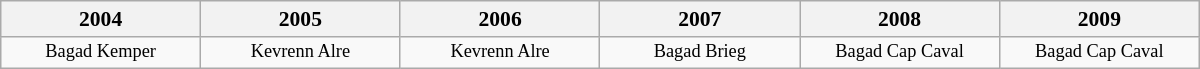<table class="wikitable centre" width="800px" style="text-align:center;font-size:0.9em;table-layout:fixed;">
<tr>
<th scope="col">2004</th>
<th scope="col">2005</th>
<th scope="col">2006</th>
<th scope="col">2007</th>
<th scope="col">2008</th>
<th scope="col">2009</th>
</tr>
<tr style="font-size:0.85em;">
<td>Bagad Kemper</td>
<td>Kevrenn Alre</td>
<td>Kevrenn Alre</td>
<td>Bagad Brieg</td>
<td>Bagad Cap Caval</td>
<td>Bagad Cap Caval</td>
</tr>
</table>
